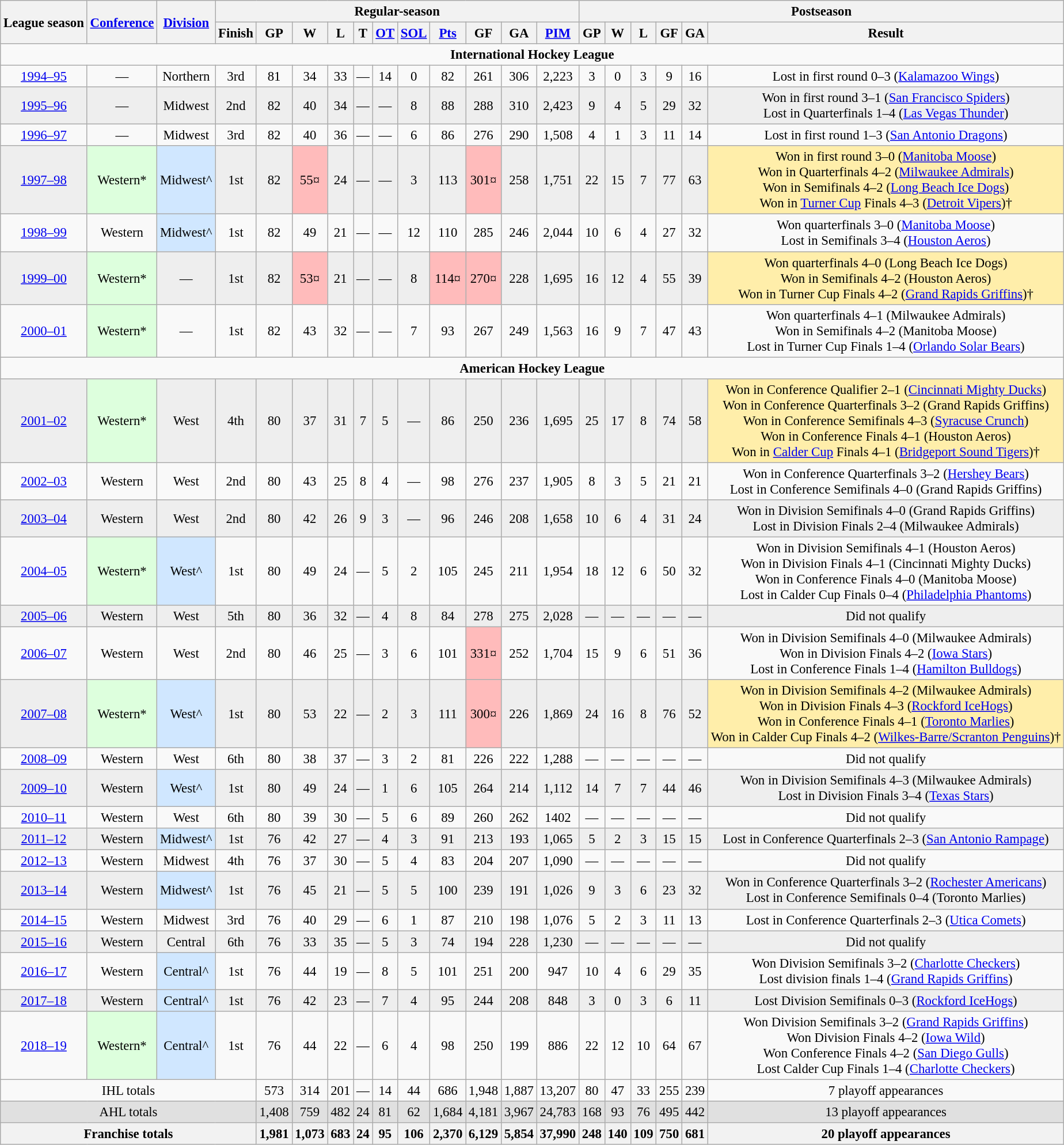<table class="wikitable" style="text-align: center; font-size: 95%">
<tr>
<th rowspan="2">League season</th>
<th rowspan="2"><a href='#'>Conference</a></th>
<th rowspan="2"><a href='#'>Division</a></th>
<th colspan="11">Regular-season</th>
<th colspan="6">Postseason</th>
</tr>
<tr>
<th scope="col">Finish</th>
<th scope="col">GP</th>
<th scope="col">W</th>
<th scope="col">L</th>
<th scope="col">T</th>
<th scope="col"><a href='#'>OT</a></th>
<th scope="col"><a href='#'>SOL</a></th>
<th scope="col"><a href='#'>Pts</a></th>
<th scope="col">GF</th>
<th scope="col">GA</th>
<th scope="col"><a href='#'>PIM</a></th>
<th scope="col">GP</th>
<th scope="col">W</th>
<th scope="col">L</th>
<th scope="col">GF</th>
<th scope="col">GA</th>
<th scope="col">Result</th>
</tr>
<tr>
<td colspan="24" aligntex: center><strong>International Hockey League</strong></td>
</tr>
<tr>
<td scope="row"><a href='#'>1994–95</a></td>
<td>—</td>
<td>Northern</td>
<td>3rd</td>
<td>81</td>
<td>34</td>
<td>33</td>
<td>—</td>
<td>14</td>
<td>0</td>
<td>82</td>
<td>261</td>
<td>306</td>
<td>2,223</td>
<td>3</td>
<td>0</td>
<td>3</td>
<td>9</td>
<td>16</td>
<td>Lost in first round 0–3 (<a href='#'>Kalamazoo Wings</a>)</td>
</tr>
<tr bgcolor="#eeeeee">
<td scope="row"><a href='#'>1995–96</a></td>
<td>—</td>
<td>Midwest</td>
<td>2nd</td>
<td>82</td>
<td>40</td>
<td>34</td>
<td>—</td>
<td>—</td>
<td>8</td>
<td>88</td>
<td>288</td>
<td>310</td>
<td>2,423</td>
<td>9</td>
<td>4</td>
<td>5</td>
<td>29</td>
<td>32</td>
<td>Won in first round 3–1 (<a href='#'>San Francisco Spiders</a>)<br>Lost in Quarterfinals 1–4 (<a href='#'>Las Vegas Thunder</a>)</td>
</tr>
<tr>
<td scope="row"><a href='#'>1996–97</a></td>
<td>—</td>
<td>Midwest</td>
<td>3rd</td>
<td>82</td>
<td>40</td>
<td>36</td>
<td>—</td>
<td>—</td>
<td>6</td>
<td>86</td>
<td>276</td>
<td>290</td>
<td>1,508</td>
<td>4</td>
<td>1</td>
<td>3</td>
<td>11</td>
<td>14</td>
<td>Lost in first round 1–3 (<a href='#'>San Antonio Dragons</a>)</td>
</tr>
<tr bgcolor="#eeeeee">
<td scope="row"><a href='#'>1997–98</a></td>
<td bgcolor="#ddffdd">Western*</td>
<td bgcolor="#d0e7ff">Midwest^</td>
<td>1st</td>
<td>82</td>
<td bgcolor="#ffbbbb">55¤</td>
<td>24</td>
<td>—</td>
<td>—</td>
<td>3</td>
<td>113</td>
<td bgcolor="#ffbbbb">301¤</td>
<td>258</td>
<td>1,751</td>
<td>22</td>
<td>15</td>
<td>7</td>
<td>77</td>
<td>63</td>
<td bgcolor="#ffeeaa">Won in first round 3–0 (<a href='#'>Manitoba Moose</a>)<br>Won in Quarterfinals 4–2 (<a href='#'>Milwaukee Admirals</a>)<br>Won in Semifinals 4–2 (<a href='#'>Long Beach Ice Dogs</a>)<br>Won in <a href='#'>Turner Cup</a> Finals 4–3 (<a href='#'>Detroit Vipers</a>)†</td>
</tr>
<tr>
<td scope="row"><a href='#'>1998–99</a></td>
<td>Western</td>
<td bgcolor="#d0e7ff">Midwest^</td>
<td>1st</td>
<td>82</td>
<td>49</td>
<td>21</td>
<td>—</td>
<td>—</td>
<td>12</td>
<td>110</td>
<td>285</td>
<td>246</td>
<td>2,044</td>
<td>10</td>
<td>6</td>
<td>4</td>
<td>27</td>
<td>32</td>
<td>Won quarterfinals 3–0 (<a href='#'>Manitoba Moose</a>)<br>Lost in Semifinals 3–4 (<a href='#'>Houston Aeros</a>)</td>
</tr>
<tr bgcolor="#eeeeee">
<td scope="row"><a href='#'>1999–00</a></td>
<td bgcolor="#ddffdd">Western*</td>
<td>—</td>
<td>1st</td>
<td>82</td>
<td bgcolor="#ffbbbb">53¤</td>
<td>21</td>
<td>—</td>
<td>—</td>
<td>8</td>
<td bgcolor="#ffbbbb">114¤</td>
<td bgcolor="#ffbbbb">270¤</td>
<td>228</td>
<td>1,695</td>
<td>16</td>
<td>12</td>
<td>4</td>
<td>55</td>
<td>39</td>
<td bgcolor="#ffeeaa">Won quarterfinals 4–0 (Long Beach Ice Dogs)<br>Won in Semifinals 4–2 (Houston Aeros)<br>Won in Turner Cup Finals 4–2 (<a href='#'>Grand Rapids Griffins</a>)†</td>
</tr>
<tr>
<td scope="row"><a href='#'>2000–01</a></td>
<td bgcolor="#ddffdd">Western*</td>
<td>—</td>
<td>1st</td>
<td>82</td>
<td>43</td>
<td>32</td>
<td>—</td>
<td>—</td>
<td>7</td>
<td>93</td>
<td>267</td>
<td>249</td>
<td>1,563</td>
<td>16</td>
<td>9</td>
<td>7</td>
<td>47</td>
<td>43</td>
<td>Won quarterfinals 4–1 (Milwaukee Admirals)<br>Won in Semifinals 4–2 (Manitoba Moose)<br>Lost in Turner Cup Finals 1–4 (<a href='#'>Orlando Solar Bears</a>)</td>
</tr>
<tr>
<td colspan="24" aligntex: center><strong>American Hockey League</strong></td>
</tr>
<tr bgcolor="#eeeeee">
<td scope="row"><a href='#'>2001–02</a></td>
<td bgcolor="#ddffdd">Western*</td>
<td>West</td>
<td>4th</td>
<td>80</td>
<td>37</td>
<td>31</td>
<td>7</td>
<td>5</td>
<td>—</td>
<td>86</td>
<td>250</td>
<td>236</td>
<td>1,695</td>
<td>25</td>
<td>17</td>
<td>8</td>
<td>74</td>
<td>58</td>
<td bgcolor="#ffeeaa">Won in Conference Qualifier 2–1 (<a href='#'>Cincinnati Mighty Ducks</a>)<br>Won in Conference Quarterfinals 3–2 (Grand Rapids Griffins)<br>Won in Conference Semifinals 4–3 (<a href='#'>Syracuse Crunch</a>)<br>Won in Conference Finals 4–1 (Houston Aeros)<br>Won in <a href='#'>Calder Cup</a> Finals 4–1 (<a href='#'>Bridgeport Sound Tigers</a>)†</td>
</tr>
<tr>
<td scope="row"><a href='#'>2002–03</a></td>
<td>Western</td>
<td>West</td>
<td>2nd</td>
<td>80</td>
<td>43</td>
<td>25</td>
<td>8</td>
<td>4</td>
<td>—</td>
<td>98</td>
<td>276</td>
<td>237</td>
<td>1,905</td>
<td>8</td>
<td>3</td>
<td>5</td>
<td>21</td>
<td>21</td>
<td>Won in Conference Quarterfinals 3–2 (<a href='#'>Hershey Bears</a>)<br>Lost in Conference Semifinals 4–0 (Grand Rapids Griffins)</td>
</tr>
<tr bgcolor="#eeeeee">
<td><a href='#'>2003–04</a></td>
<td>Western</td>
<td>West</td>
<td>2nd</td>
<td>80</td>
<td>42</td>
<td>26</td>
<td>9</td>
<td>3</td>
<td>—</td>
<td>96</td>
<td>246</td>
<td>208</td>
<td>1,658</td>
<td>10</td>
<td>6</td>
<td>4</td>
<td>31</td>
<td>24</td>
<td>Won in Division Semifinals 4–0 (Grand Rapids Griffins)<br>Lost in Division Finals 2–4 (Milwaukee Admirals)</td>
</tr>
<tr>
<td scope="row"><a href='#'>2004–05</a></td>
<td bgcolor="#ddffdd">Western*</td>
<td bgcolor="#d0e7ff">West^</td>
<td>1st</td>
<td>80</td>
<td>49</td>
<td>24</td>
<td>—</td>
<td>5</td>
<td>2</td>
<td>105</td>
<td>245</td>
<td>211</td>
<td>1,954</td>
<td>18</td>
<td>12</td>
<td>6</td>
<td>50</td>
<td>32</td>
<td>Won in Division Semifinals 4–1 (Houston Aeros)<br>Won in Division Finals 4–1 (Cincinnati Mighty Ducks)<br>Won in Conference Finals 4–0 (Manitoba Moose)<br>Lost in Calder Cup Finals 0–4 (<a href='#'>Philadelphia Phantoms</a>)</td>
</tr>
<tr bgcolor="#eeeeee">
<td scope="row"><a href='#'>2005–06</a></td>
<td>Western</td>
<td>West</td>
<td>5th</td>
<td>80</td>
<td>36</td>
<td>32</td>
<td>—</td>
<td>4</td>
<td>8</td>
<td>84</td>
<td>278</td>
<td>275</td>
<td>2,028</td>
<td>—</td>
<td>—</td>
<td>—</td>
<td>—</td>
<td>—</td>
<td>Did not qualify</td>
</tr>
<tr>
<td scope="row"><a href='#'>2006–07</a></td>
<td>Western</td>
<td>West</td>
<td>2nd</td>
<td>80</td>
<td>46</td>
<td>25</td>
<td>—</td>
<td>3</td>
<td>6</td>
<td>101</td>
<td bgcolor="#ffbbbb">331¤</td>
<td>252</td>
<td>1,704</td>
<td>15</td>
<td>9</td>
<td>6</td>
<td>51</td>
<td>36</td>
<td>Won in Division Semifinals 4–0 (Milwaukee Admirals)<br>Won in Division Finals 4–2 (<a href='#'>Iowa Stars</a>)<br>Lost in Conference Finals 1–4 (<a href='#'>Hamilton Bulldogs</a>)</td>
</tr>
<tr bgcolor="#eeeeee">
<td scope="row"><a href='#'>2007–08</a></td>
<td bgcolor="#ddffdd">Western*</td>
<td bgcolor="#d0e7ff">West^</td>
<td>1st</td>
<td>80</td>
<td>53</td>
<td>22</td>
<td>—</td>
<td>2</td>
<td>3</td>
<td>111</td>
<td bgcolor="#ffbbbb">300¤</td>
<td>226</td>
<td>1,869</td>
<td>24</td>
<td>16</td>
<td>8</td>
<td>76</td>
<td>52</td>
<td bgcolor="#ffeeaa">Won in Division Semifinals 4–2 (Milwaukee Admirals)<br>Won in Division Finals 4–3 (<a href='#'>Rockford IceHogs</a>)<br>Won in Conference Finals 4–1 (<a href='#'>Toronto Marlies</a>)<br>Won in Calder Cup Finals 4–2 (<a href='#'>Wilkes-Barre/Scranton Penguins</a>)†</td>
</tr>
<tr>
<td scope="row"><a href='#'>2008–09</a></td>
<td>Western</td>
<td>West</td>
<td>6th</td>
<td>80</td>
<td>38</td>
<td>37</td>
<td>—</td>
<td>3</td>
<td>2</td>
<td>81</td>
<td>226</td>
<td>222</td>
<td>1,288</td>
<td>—</td>
<td>—</td>
<td>—</td>
<td>—</td>
<td>—</td>
<td>Did not qualify</td>
</tr>
<tr bgcolor="#eeeeee">
<td><a href='#'>2009–10</a></td>
<td>Western</td>
<td bgcolor="#d0e7ff">West^</td>
<td>1st</td>
<td>80</td>
<td>49</td>
<td>24</td>
<td>—</td>
<td>1</td>
<td>6</td>
<td>105</td>
<td>264</td>
<td>214</td>
<td>1,112</td>
<td>14</td>
<td>7</td>
<td>7</td>
<td>44</td>
<td>46</td>
<td>Won in Division Semifinals 4–3 (Milwaukee Admirals)<br>Lost in Division Finals 3–4 (<a href='#'>Texas Stars</a>)</td>
</tr>
<tr>
<td scope="row"><a href='#'>2010–11</a></td>
<td>Western</td>
<td>West</td>
<td>6th</td>
<td>80</td>
<td>39</td>
<td>30</td>
<td>—</td>
<td>5</td>
<td>6</td>
<td>89</td>
<td>260</td>
<td>262</td>
<td>1402</td>
<td>—</td>
<td>—</td>
<td>—</td>
<td>—</td>
<td>—</td>
<td>Did not qualify</td>
</tr>
<tr bgcolor="#eeeeee">
<td scope="row"><a href='#'>2011–12</a></td>
<td>Western</td>
<td bgcolor="#d0e7ff">Midwest^</td>
<td>1st</td>
<td>76</td>
<td>42</td>
<td>27</td>
<td>—</td>
<td>4</td>
<td>3</td>
<td>91</td>
<td>213</td>
<td>193</td>
<td>1,065</td>
<td>5</td>
<td>2</td>
<td>3</td>
<td>15</td>
<td>15</td>
<td>Lost in Conference Quarterfinals 2–3 (<a href='#'>San Antonio Rampage</a>)</td>
</tr>
<tr>
<td scope="row"><a href='#'>2012–13</a></td>
<td>Western</td>
<td>Midwest</td>
<td>4th</td>
<td>76</td>
<td>37</td>
<td>30</td>
<td>—</td>
<td>5</td>
<td>4</td>
<td>83</td>
<td>204</td>
<td>207</td>
<td>1,090</td>
<td>—</td>
<td>—</td>
<td>—</td>
<td>—</td>
<td>—</td>
<td>Did not qualify</td>
</tr>
<tr bgcolor="#eeeeee">
<td scope="row"><a href='#'>2013–14</a></td>
<td>Western</td>
<td bgcolor="#d0e7ff">Midwest^</td>
<td>1st</td>
<td>76</td>
<td>45</td>
<td>21</td>
<td>—</td>
<td>5</td>
<td>5</td>
<td>100</td>
<td>239</td>
<td>191</td>
<td>1,026</td>
<td>9</td>
<td>3</td>
<td>6</td>
<td>23</td>
<td>32</td>
<td>Won in Conference Quarterfinals 3–2 (<a href='#'>Rochester Americans</a>)<br>Lost in Conference Semifinals 0–4 (Toronto Marlies)</td>
</tr>
<tr>
<td scope="row"><a href='#'>2014–15</a></td>
<td>Western</td>
<td>Midwest</td>
<td>3rd</td>
<td>76</td>
<td>40</td>
<td>29</td>
<td>—</td>
<td>6</td>
<td>1</td>
<td>87</td>
<td>210</td>
<td>198</td>
<td>1,076</td>
<td>5</td>
<td>2</td>
<td>3</td>
<td>11</td>
<td>13</td>
<td>Lost in Conference Quarterfinals 2–3 (<a href='#'>Utica Comets</a>)</td>
</tr>
<tr bgcolor="#eeeeee">
<td scope="row"><a href='#'>2015–16</a></td>
<td>Western</td>
<td>Central</td>
<td>6th</td>
<td>76</td>
<td>33</td>
<td>35</td>
<td>—</td>
<td>5</td>
<td>3</td>
<td>74</td>
<td>194</td>
<td>228</td>
<td>1,230</td>
<td>—</td>
<td>—</td>
<td>—</td>
<td>—</td>
<td>—</td>
<td>Did not qualify</td>
</tr>
<tr>
<td scope="row"><a href='#'>2016–17</a></td>
<td>Western</td>
<td bgcolor="#d0e7ff">Central^</td>
<td>1st</td>
<td>76</td>
<td>44</td>
<td>19</td>
<td>—</td>
<td>8</td>
<td>5</td>
<td>101</td>
<td>251</td>
<td>200</td>
<td>947</td>
<td>10</td>
<td>4</td>
<td>6</td>
<td>29</td>
<td>35</td>
<td>Won Division Semifinals 3–2 (<a href='#'>Charlotte Checkers</a>)<br>Lost division finals 1–4 (<a href='#'>Grand Rapids Griffins</a>)</td>
</tr>
<tr bgcolor="#eeeeee">
<td scope="row"><a href='#'>2017–18</a></td>
<td>Western</td>
<td bgcolor="#d0e7ff">Central^</td>
<td>1st</td>
<td>76</td>
<td>42</td>
<td>23</td>
<td>—</td>
<td>7</td>
<td>4</td>
<td>95</td>
<td>244</td>
<td>208</td>
<td>848</td>
<td>3</td>
<td>0</td>
<td>3</td>
<td>6</td>
<td>11</td>
<td>Lost Division Semifinals 0–3 (<a href='#'>Rockford IceHogs</a>)</td>
</tr>
<tr>
<td><a href='#'>2018–19</a></td>
<td bgcolor="#ddffdd">Western*</td>
<td bgcolor="#d0e7ff">Central^</td>
<td>1st</td>
<td>76</td>
<td>44</td>
<td>22</td>
<td>—</td>
<td>6</td>
<td>4</td>
<td>98</td>
<td>250</td>
<td>199</td>
<td>886</td>
<td>22</td>
<td>12</td>
<td>10</td>
<td>64</td>
<td>67</td>
<td>Won Division Semifinals 3–2 (<a href='#'>Grand Rapids Griffins</a>)<br>Won Division Finals 4–2 (<a href='#'>Iowa Wild</a>)<br>Won Conference Finals 4–2 (<a href='#'>San Diego Gulls</a>)<br>Lost Calder Cup Finals 1–4 (<a href='#'>Charlotte Checkers</a>)</td>
</tr>
<tr>
<td scope="row" colspan="4">IHL totals</td>
<td>573</td>
<td>314</td>
<td>201</td>
<td>—</td>
<td>14</td>
<td>44</td>
<td>686</td>
<td>1,948</td>
<td>1,887</td>
<td>13,207</td>
<td>80</td>
<td>47</td>
<td>33</td>
<td>255</td>
<td>239</td>
<td>7 playoff appearances</td>
</tr>
<tr bgcolor="#e0e0e0">
<td scope="row" colspan="4">AHL totals</td>
<td>1,408</td>
<td>759</td>
<td>482</td>
<td>24</td>
<td>81</td>
<td>62</td>
<td>1,684</td>
<td>4,181</td>
<td>3,967</td>
<td>24,783</td>
<td>168</td>
<td>93</td>
<td>76</td>
<td>495</td>
<td>442</td>
<td>13 playoff appearances</td>
</tr>
<tr>
<th scope="row" colspan="4">Franchise totals</th>
<th>1,981</th>
<th>1,073</th>
<th>683</th>
<th>24</th>
<th>95</th>
<th>106</th>
<th>2,370</th>
<th>6,129</th>
<th>5,854</th>
<th>37,990</th>
<th>248</th>
<th>140</th>
<th>109</th>
<th>750</th>
<th>681</th>
<th>20 playoff appearances</th>
</tr>
</table>
